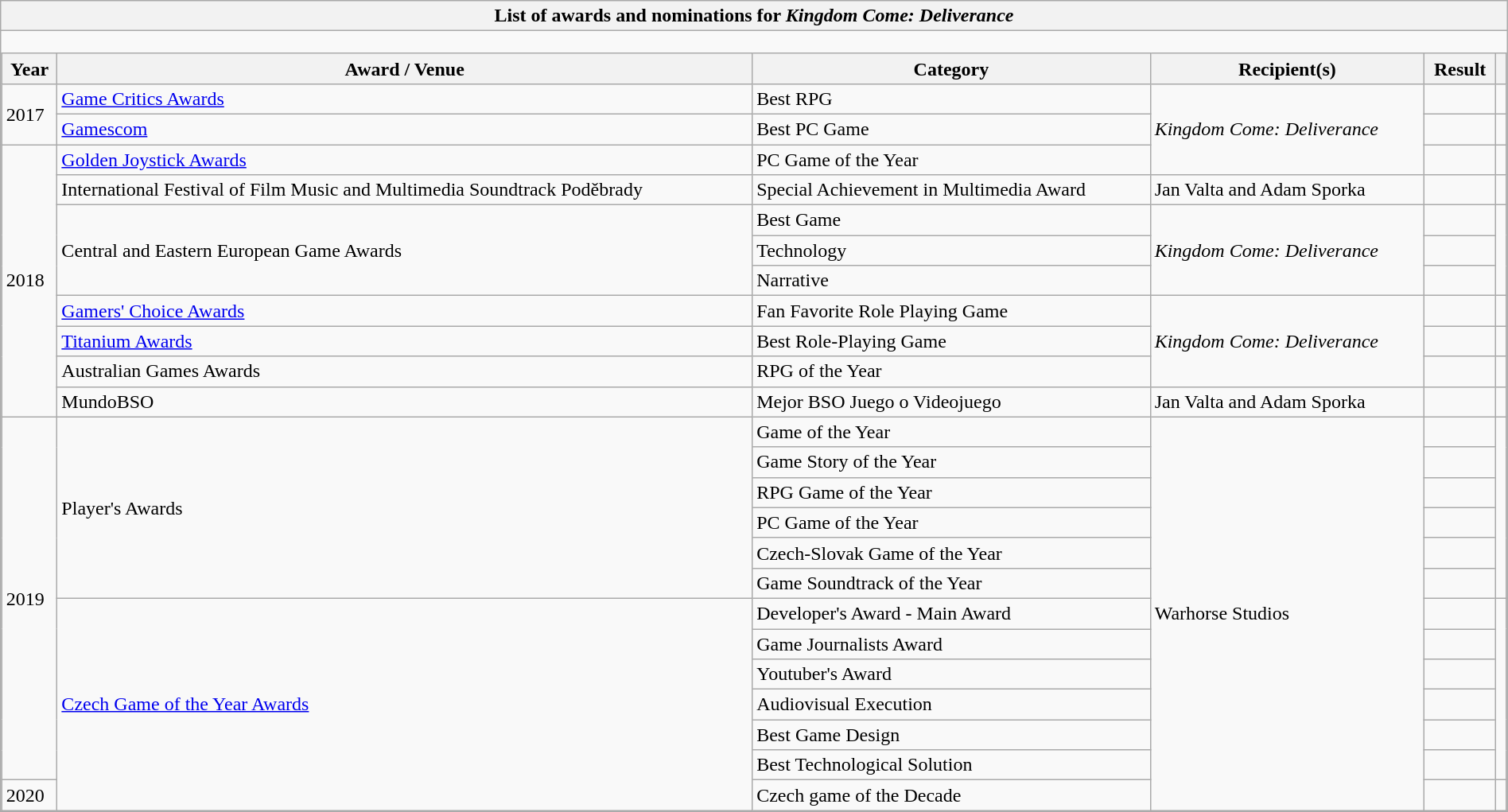<table class="wikitable collapsible" style="width:100%;">
<tr>
<th>List of awards and nominations for <em>Kingdom Come: Deliverance</em></th>
</tr>
<tr>
<td style="padding:0; border:none;"><br><table class="wikitable" style="border:none; margin:0; width:100%;">
<tr>
<th>Year</th>
<th>Award / Venue</th>
<th>Category</th>
<th>Recipient(s)</th>
<th>Result</th>
<th class="unsortable"></th>
</tr>
<tr>
<td rowspan="2" style="text-align:left;">2017</td>
<td><a href='#'>Game Critics Awards</a></td>
<td>Best RPG</td>
<td rowspan="3"><em>Kingdom Come: Deliverance</em></td>
<td></td>
<td></td>
</tr>
<tr>
<td><a href='#'>Gamescom</a></td>
<td>Best PC Game</td>
<td></td>
<td></td>
</tr>
<tr>
<td rowspan="9" style="text-align:left;">2018</td>
<td><a href='#'>Golden Joystick Awards</a></td>
<td>PC Game of the Year</td>
<td></td>
<td></td>
</tr>
<tr>
<td>International Festival of Film Music and Multimedia Soundtrack Poděbrady</td>
<td>Special Achievement in Multimedia Award</td>
<td>Jan Valta and Adam Sporka</td>
<td></td>
<td><br></td>
</tr>
<tr>
<td style="text-align:left;" rowspan="3">Central and Eastern European Game Awards</td>
<td>Best Game</td>
<td rowspan="3"><em>Kingdom Come: Deliverance</em></td>
<td></td>
<td style="text-align:left;" rowspan="3"></td>
</tr>
<tr>
<td>Technology</td>
<td></td>
</tr>
<tr>
<td>Narrative</td>
<td></td>
</tr>
<tr>
<td><a href='#'>Gamers' Choice Awards</a></td>
<td>Fan Favorite Role Playing Game</td>
<td rowspan="3"><em>Kingdom Come: Deliverance</em></td>
<td></td>
<td></td>
</tr>
<tr>
<td><a href='#'>Titanium Awards</a></td>
<td>Best Role-Playing Game</td>
<td></td>
<td></td>
</tr>
<tr>
<td>Australian Games Awards</td>
<td>RPG of the Year</td>
<td></td>
<td></td>
</tr>
<tr>
<td>MundoBSO</td>
<td>Mejor BSO Juego o Videojuego</td>
<td>Jan Valta and Adam Sporka</td>
<td></td>
<td></td>
</tr>
<tr>
<td rowspan="12" style="text-align:left;">2019</td>
<td rowspan="6" style="text-align:left;">Player's Awards</td>
<td>Game of the Year</td>
<td rowspan="13">Warhorse Studios</td>
<td></td>
<td rowspan="6"></td>
</tr>
<tr>
<td>Game Story of the Year</td>
<td></td>
</tr>
<tr>
<td>RPG Game of the Year</td>
<td></td>
</tr>
<tr>
<td>PC Game of the Year</td>
<td></td>
</tr>
<tr>
<td>Czech-Slovak Game of the Year</td>
<td></td>
</tr>
<tr>
<td>Game Soundtrack of the Year</td>
<td></td>
</tr>
<tr>
<td rowspan="7" style="text-align:left;"><a href='#'>Czech Game of the Year Awards</a></td>
<td>Developer's Award - Main Award</td>
<td></td>
<td rowspan="6"></td>
</tr>
<tr>
<td>Game Journalists Award</td>
<td></td>
</tr>
<tr>
<td>Youtuber's Award</td>
<td></td>
</tr>
<tr>
<td>Audiovisual Execution</td>
<td></td>
</tr>
<tr>
<td>Best Game Design</td>
<td></td>
</tr>
<tr>
<td>Best Technological Solution</td>
<td></td>
</tr>
<tr>
<td>2020</td>
<td>Czech game of the Decade</td>
<td></td>
<td></td>
</tr>
</table>
</td>
</tr>
</table>
